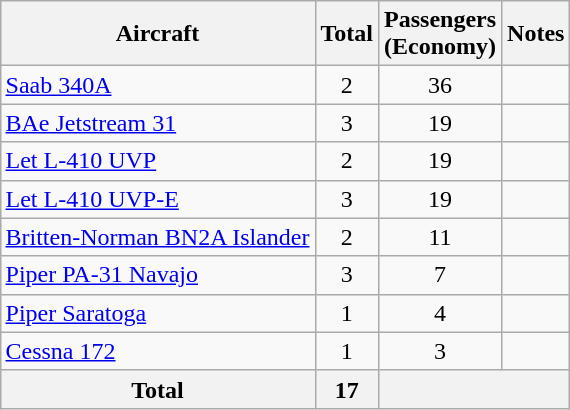<table class="wikitable" style="border-collapse:collapse;margin:1em auto;">
<tr>
<th>Aircraft</th>
<th>Total</th>
<th>Passengers<br>(Economy)</th>
<th>Notes</th>
</tr>
<tr>
<td><a href='#'>Saab 340A</a></td>
<td align=center>2</td>
<td align=center>36</td>
<td></td>
</tr>
<tr>
<td><a href='#'>BAe Jetstream 31</a></td>
<td align=center>3</td>
<td align=center>19</td>
<td></td>
</tr>
<tr>
<td><a href='#'>Let L-410 UVP</a></td>
<td align=center>2</td>
<td align=center>19</td>
<td></td>
</tr>
<tr>
<td><a href='#'>Let L-410 UVP-E</a></td>
<td align=center>3</td>
<td align=center>19</td>
<td></td>
</tr>
<tr>
<td><a href='#'>Britten-Norman BN2A Islander</a></td>
<td align=center>2</td>
<td align=center>11</td>
<td></td>
</tr>
<tr>
<td><a href='#'>Piper PA-31 Navajo</a></td>
<td align=center>3</td>
<td align=center>7</td>
<td></td>
</tr>
<tr>
<td><a href='#'>Piper Saratoga</a></td>
<td align=center>1</td>
<td align=center>4</td>
<td></td>
</tr>
<tr>
<td><a href='#'>Cessna 172</a></td>
<td align=center>1</td>
<td align=center>3</td>
<td></td>
</tr>
<tr>
<th>Total</th>
<th>17</th>
<th colspan=2></th>
</tr>
</table>
